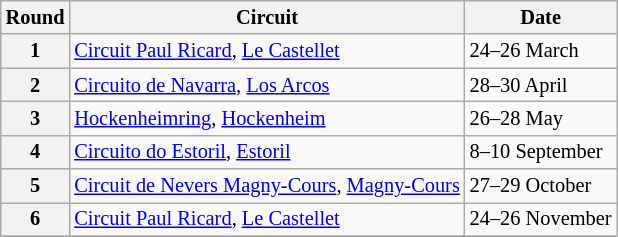<table class="wikitable" style="font-size:85%;">
<tr>
<th>Round</th>
<th>Circuit</th>
<th>Date</th>
</tr>
<tr>
<th>1</th>
<td> <a href='#'>Circuit Paul Ricard</a>, <a href='#'>Le Castellet</a></td>
<td>24–26 March</td>
</tr>
<tr>
<th>2</th>
<td> <a href='#'>Circuito de Navarra</a>, <a href='#'>Los Arcos</a></td>
<td>28–30 April</td>
</tr>
<tr>
<th>3</th>
<td> <a href='#'>Hockenheimring</a>, <a href='#'>Hockenheim</a></td>
<td>26–28 May</td>
</tr>
<tr>
<th>4</th>
<td> <a href='#'>Circuito do Estoril</a>, <a href='#'>Estoril</a></td>
<td>8–10 September</td>
</tr>
<tr>
<th>5</th>
<td> <a href='#'>Circuit de Nevers Magny-Cours</a>, <a href='#'>Magny-Cours</a></td>
<td>27–29 October</td>
</tr>
<tr>
<th>6</th>
<td> <a href='#'>Circuit Paul Ricard</a>, <a href='#'>Le Castellet</a></td>
<td>24–26 November</td>
</tr>
<tr>
</tr>
</table>
